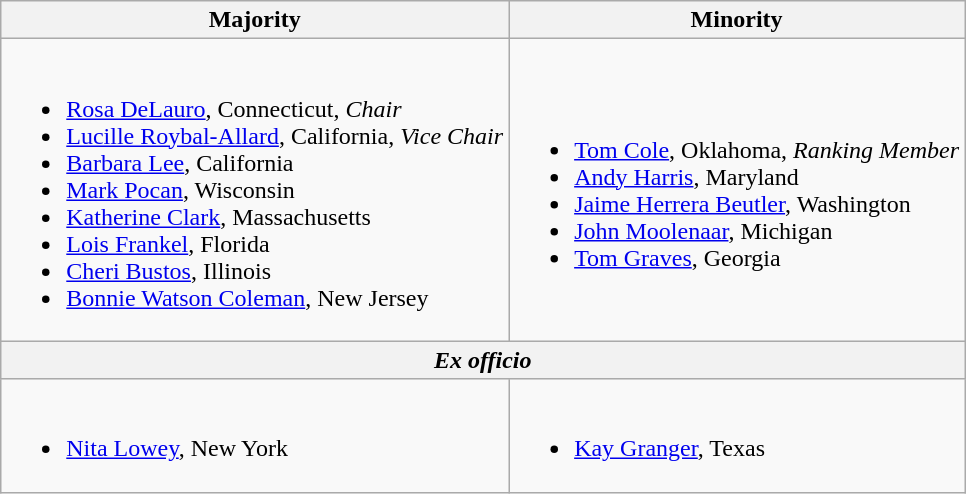<table class=wikitable>
<tr>
<th>Majority</th>
<th>Minority</th>
</tr>
<tr>
<td><br><ul><li><a href='#'>Rosa DeLauro</a>, Connecticut, <em>Chair</em></li><li><a href='#'>Lucille Roybal-Allard</a>, California, <em>Vice Chair</em></li><li><a href='#'>Barbara Lee</a>, California</li><li><a href='#'>Mark Pocan</a>, Wisconsin</li><li><a href='#'>Katherine Clark</a>, Massachusetts</li><li><a href='#'>Lois Frankel</a>, Florida</li><li><a href='#'>Cheri Bustos</a>, Illinois</li><li><a href='#'>Bonnie Watson Coleman</a>, New Jersey</li></ul></td>
<td><br><ul><li><a href='#'>Tom Cole</a>, Oklahoma, <em>Ranking Member</em></li><li><a href='#'>Andy Harris</a>, Maryland</li><li><a href='#'>Jaime Herrera Beutler</a>, Washington</li><li><a href='#'>John Moolenaar</a>, Michigan</li><li><a href='#'>Tom Graves</a>, Georgia</li></ul></td>
</tr>
<tr>
<th colspan=2><em>Ex officio</em></th>
</tr>
<tr>
<td><br><ul><li><a href='#'>Nita Lowey</a>, New York</li></ul></td>
<td><br><ul><li><a href='#'>Kay Granger</a>, Texas</li></ul></td>
</tr>
</table>
